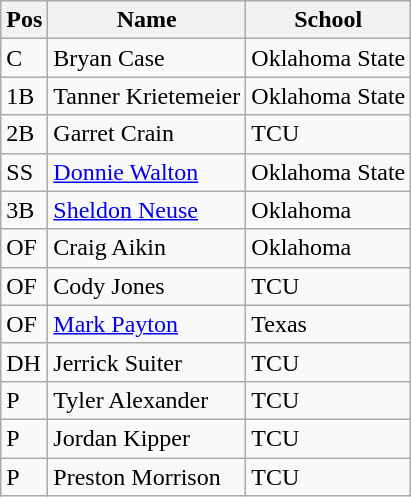<table class=wikitable>
<tr>
<th>Pos</th>
<th>Name</th>
<th>School</th>
</tr>
<tr>
<td>C</td>
<td>Bryan Case</td>
<td>Oklahoma State</td>
</tr>
<tr>
<td>1B</td>
<td>Tanner Krietemeier</td>
<td>Oklahoma State</td>
</tr>
<tr>
<td>2B</td>
<td>Garret Crain</td>
<td>TCU</td>
</tr>
<tr>
<td>SS</td>
<td><a href='#'>Donnie Walton</a></td>
<td>Oklahoma State</td>
</tr>
<tr>
<td>3B</td>
<td><a href='#'>Sheldon Neuse</a></td>
<td>Oklahoma</td>
</tr>
<tr>
<td>OF</td>
<td>Craig Aikin</td>
<td>Oklahoma</td>
</tr>
<tr>
<td>OF</td>
<td>Cody Jones</td>
<td>TCU</td>
</tr>
<tr>
<td>OF</td>
<td><a href='#'>Mark Payton</a></td>
<td>Texas</td>
</tr>
<tr>
<td>DH</td>
<td>Jerrick Suiter</td>
<td>TCU</td>
</tr>
<tr>
<td>P</td>
<td>Tyler Alexander</td>
<td>TCU</td>
</tr>
<tr>
<td>P</td>
<td>Jordan Kipper</td>
<td>TCU</td>
</tr>
<tr>
<td>P</td>
<td>Preston Morrison</td>
<td>TCU</td>
</tr>
</table>
